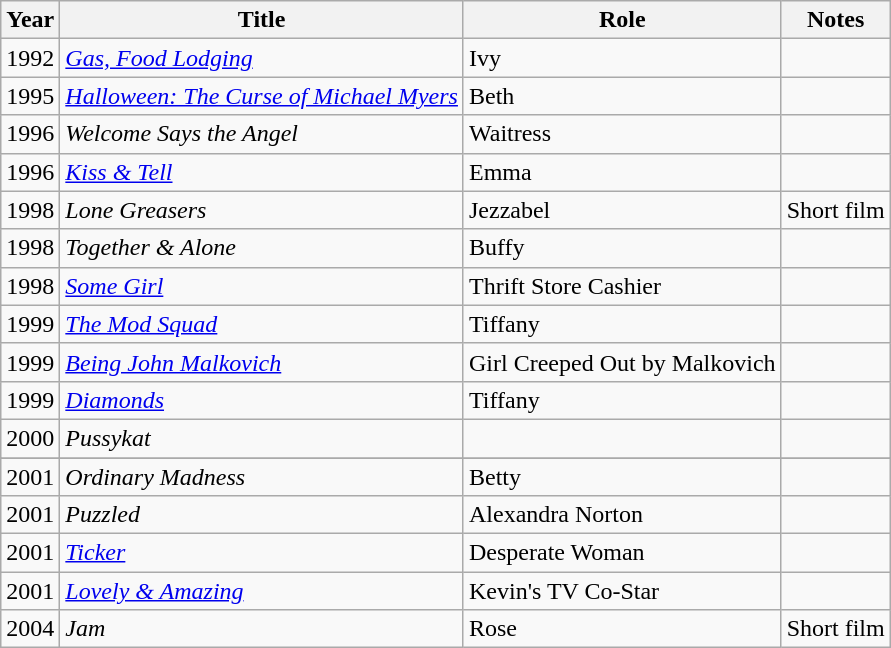<table class="wikitable sortable">
<tr>
<th>Year</th>
<th>Title</th>
<th>Role</th>
<th class="unsortable">Notes</th>
</tr>
<tr>
<td>1992</td>
<td><em><a href='#'>Gas, Food Lodging</a></em></td>
<td>Ivy</td>
<td></td>
</tr>
<tr>
<td>1995</td>
<td><em><a href='#'>Halloween: The Curse of Michael Myers</a></em></td>
<td>Beth</td>
<td></td>
</tr>
<tr>
<td>1996</td>
<td><em>Welcome Says the Angel</em></td>
<td>Waitress</td>
<td></td>
</tr>
<tr>
<td>1996</td>
<td><em><a href='#'>Kiss & Tell</a></em></td>
<td>Emma</td>
<td></td>
</tr>
<tr>
<td>1998</td>
<td><em>Lone Greasers</em></td>
<td>Jezzabel</td>
<td>Short film</td>
</tr>
<tr>
<td>1998</td>
<td><em>Together & Alone</em></td>
<td>Buffy</td>
<td></td>
</tr>
<tr>
<td>1998</td>
<td><em><a href='#'>Some Girl</a></em></td>
<td>Thrift Store Cashier</td>
<td></td>
</tr>
<tr>
<td>1999</td>
<td><em><a href='#'>The Mod Squad</a></em></td>
<td>Tiffany</td>
<td></td>
</tr>
<tr>
<td>1999</td>
<td><em><a href='#'>Being John Malkovich</a></em></td>
<td>Girl Creeped Out by Malkovich</td>
<td></td>
</tr>
<tr>
<td>1999</td>
<td><em><a href='#'>Diamonds</a></em></td>
<td>Tiffany</td>
<td></td>
</tr>
<tr>
<td>2000</td>
<td><em>Pussykat</em></td>
<td></td>
<td></td>
</tr>
<tr>
</tr>
<tr>
<td>2001</td>
<td><em>Ordinary Madness</em></td>
<td>Betty</td>
<td></td>
</tr>
<tr>
<td>2001</td>
<td><em>Puzzled</em></td>
<td>Alexandra Norton</td>
<td></td>
</tr>
<tr>
<td>2001</td>
<td><em><a href='#'>Ticker</a></em></td>
<td>Desperate Woman</td>
<td></td>
</tr>
<tr>
<td>2001</td>
<td><em><a href='#'>Lovely & Amazing</a></em></td>
<td>Kevin's TV Co-Star</td>
<td></td>
</tr>
<tr>
<td>2004</td>
<td><em>Jam</em></td>
<td>Rose</td>
<td>Short film</td>
</tr>
</table>
